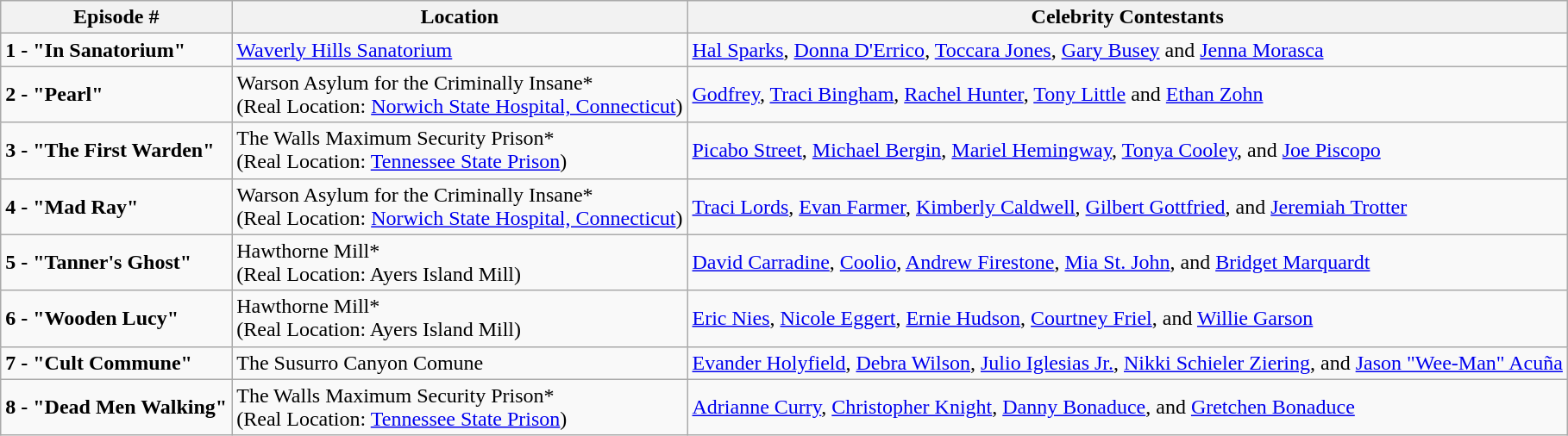<table class="wikitable" style="text-align:left">
<tr>
<th>Episode #</th>
<th>Location</th>
<th>Celebrity Contestants</th>
</tr>
<tr>
<td><strong>1 - "In Sanatorium"</strong></td>
<td><a href='#'>Waverly Hills Sanatorium</a></td>
<td><a href='#'>Hal Sparks</a>, <a href='#'>Donna D'Errico</a>, <a href='#'>Toccara Jones</a>, <a href='#'>Gary Busey</a> and <a href='#'>Jenna Morasca</a></td>
</tr>
<tr>
<td><strong>2 - "Pearl"</strong></td>
<td>Warson Asylum for the Criminally Insane* <br>(Real Location: <a href='#'>Norwich State Hospital, Connecticut</a>)</td>
<td><a href='#'>Godfrey</a>, <a href='#'>Traci Bingham</a>, <a href='#'>Rachel Hunter</a>, <a href='#'>Tony Little</a> and <a href='#'>Ethan Zohn</a></td>
</tr>
<tr>
<td><strong>3 - "The First Warden"</strong></td>
<td>The Walls Maximum Security Prison* <br>(Real Location: <a href='#'>Tennessee State Prison</a>)</td>
<td><a href='#'>Picabo Street</a>, <a href='#'>Michael Bergin</a>, <a href='#'>Mariel Hemingway</a>, <a href='#'>Tonya Cooley</a>, and <a href='#'>Joe Piscopo</a></td>
</tr>
<tr>
<td><strong>4 - "Mad Ray"</strong></td>
<td>Warson Asylum for the Criminally Insane* <br>(Real Location: <a href='#'>Norwich State Hospital, Connecticut</a>)</td>
<td><a href='#'>Traci Lords</a>, <a href='#'>Evan Farmer</a>, <a href='#'>Kimberly Caldwell</a>, <a href='#'>Gilbert Gottfried</a>, and <a href='#'>Jeremiah Trotter</a></td>
</tr>
<tr>
<td><strong>5 - "Tanner's Ghost"</strong></td>
<td>Hawthorne Mill* <br>(Real Location: Ayers Island Mill)</td>
<td><a href='#'>David Carradine</a>, <a href='#'>Coolio</a>, <a href='#'>Andrew Firestone</a>, <a href='#'>Mia St. John</a>, and <a href='#'>Bridget Marquardt</a></td>
</tr>
<tr>
<td><strong>6 - "Wooden Lucy"</strong></td>
<td>Hawthorne Mill* <br>(Real Location: Ayers Island Mill)</td>
<td><a href='#'>Eric Nies</a>, <a href='#'>Nicole Eggert</a>, <a href='#'>Ernie Hudson</a>, <a href='#'>Courtney Friel</a>, and <a href='#'>Willie Garson</a></td>
</tr>
<tr>
<td><strong>7 - "Cult Commune"</strong></td>
<td>The Susurro Canyon Comune</td>
<td><a href='#'>Evander Holyfield</a>, <a href='#'>Debra Wilson</a>, <a href='#'>Julio Iglesias Jr.</a>, <a href='#'>Nikki Schieler Ziering</a>, and <a href='#'>Jason "Wee-Man" Acuña</a></td>
</tr>
<tr>
<td><strong>8 - "Dead Men Walking"</strong></td>
<td>The Walls Maximum Security Prison* <br>(Real Location: <a href='#'>Tennessee State Prison</a>)</td>
<td><a href='#'>Adrianne Curry</a>, <a href='#'>Christopher Knight</a>, <a href='#'>Danny Bonaduce</a>, and <a href='#'>Gretchen Bonaduce</a></td>
</tr>
</table>
